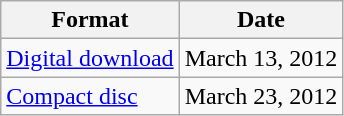<table class="wikitable">
<tr>
<th>Format</th>
<th>Date</th>
</tr>
<tr>
<td><a href='#'>Digital download</a></td>
<td>March 13, 2012</td>
</tr>
<tr>
<td><a href='#'>Compact disc</a></td>
<td>March 23, 2012</td>
</tr>
</table>
